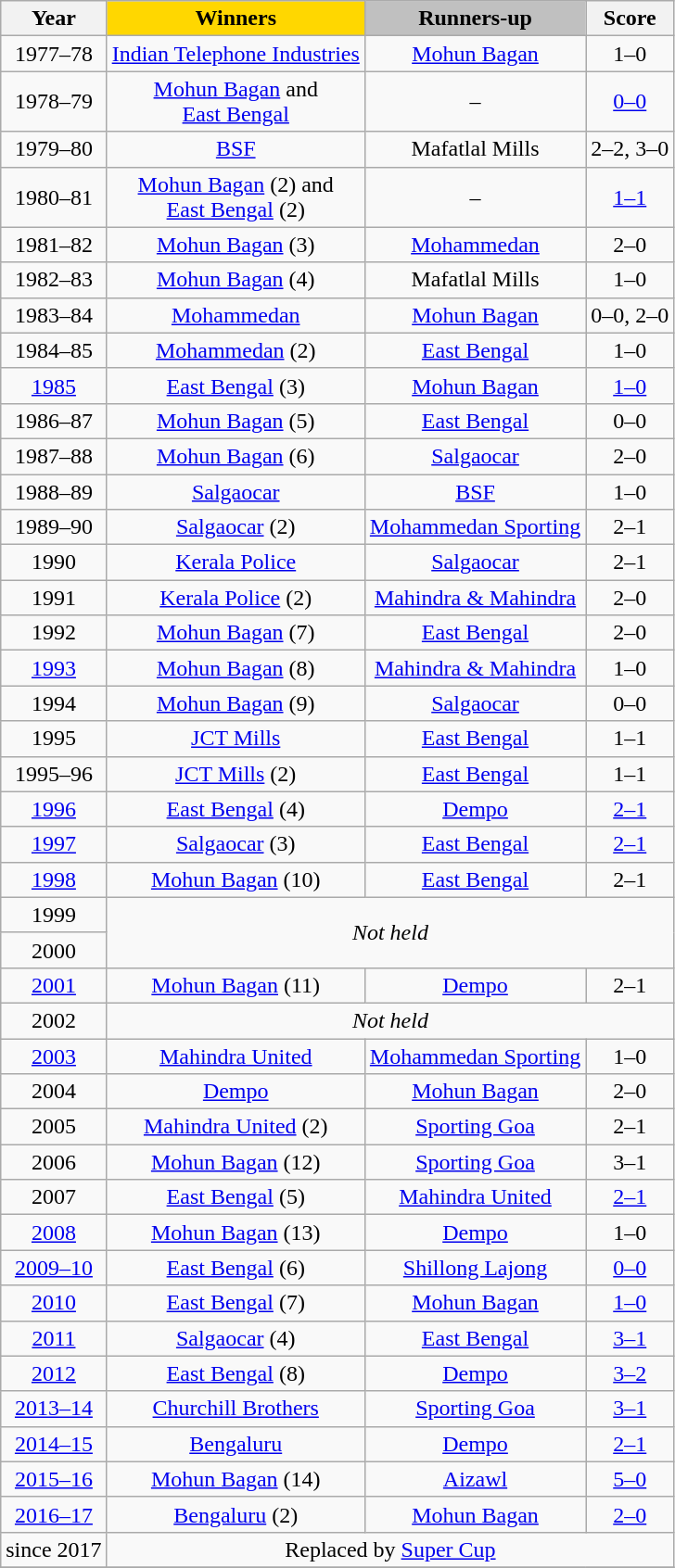<table class="wikitable" style="text-align:center;">
<tr>
<th>Year</th>
<th style="background:gold">Winners</th>
<th style="background:silver">Runners-up</th>
<th>Score</th>
</tr>
<tr>
<td>1977–78</td>
<td><a href='#'>Indian Telephone Industries</a></td>
<td><a href='#'>Mohun Bagan</a></td>
<td>1–0</td>
</tr>
<tr>
<td>1978–79</td>
<td><a href='#'>Mohun Bagan</a> and<br> <a href='#'>East Bengal</a></td>
<td>–</td>
<td><a href='#'>0–0</a></td>
</tr>
<tr>
<td>1979–80</td>
<td><a href='#'>BSF</a></td>
<td>Mafatlal Mills</td>
<td>2–2, 3–0</td>
</tr>
<tr>
<td>1980–81</td>
<td><a href='#'>Mohun Bagan</a> (2) and<br> <a href='#'>East Bengal</a> (2)</td>
<td>–</td>
<td><a href='#'>1–1</a></td>
</tr>
<tr>
<td>1981–82</td>
<td><a href='#'>Mohun Bagan</a> (3)</td>
<td><a href='#'>Mohammedan</a></td>
<td>2–0</td>
</tr>
<tr>
<td>1982–83</td>
<td><a href='#'>Mohun Bagan</a> (4)</td>
<td>Mafatlal Mills</td>
<td>1–0</td>
</tr>
<tr>
<td>1983–84</td>
<td><a href='#'>Mohammedan</a></td>
<td><a href='#'>Mohun Bagan</a></td>
<td>0–0, 2–0</td>
</tr>
<tr>
<td>1984–85</td>
<td><a href='#'>Mohammedan</a> (2)</td>
<td><a href='#'>East Bengal</a></td>
<td>1–0</td>
</tr>
<tr>
<td><a href='#'>1985</a></td>
<td><a href='#'>East Bengal</a> (3)</td>
<td><a href='#'>Mohun Bagan</a></td>
<td><a href='#'>1–0</a></td>
</tr>
<tr>
<td>1986–87</td>
<td><a href='#'>Mohun Bagan</a> (5)</td>
<td><a href='#'>East Bengal</a></td>
<td>0–0  </td>
</tr>
<tr>
<td>1987–88</td>
<td><a href='#'>Mohun Bagan</a> (6)</td>
<td><a href='#'>Salgaocar</a></td>
<td>2–0</td>
</tr>
<tr>
<td>1988–89</td>
<td><a href='#'>Salgaocar</a></td>
<td><a href='#'>BSF</a></td>
<td>1–0</td>
</tr>
<tr>
<td>1989–90</td>
<td><a href='#'>Salgaocar</a> (2)</td>
<td><a href='#'>Mohammedan Sporting</a></td>
<td>2–1 </td>
</tr>
<tr>
<td>1990</td>
<td><a href='#'>Kerala Police</a></td>
<td><a href='#'>Salgaocar</a></td>
<td>2–1</td>
</tr>
<tr>
<td>1991</td>
<td><a href='#'>Kerala Police</a> (2)</td>
<td><a href='#'>Mahindra & Mahindra</a></td>
<td>2–0 </td>
</tr>
<tr>
<td>1992</td>
<td><a href='#'>Mohun Bagan</a> (7)</td>
<td><a href='#'>East Bengal</a></td>
<td>2–0</td>
</tr>
<tr>
<td><a href='#'>1993</a></td>
<td><a href='#'>Mohun Bagan</a> (8)</td>
<td><a href='#'>Mahindra & Mahindra</a></td>
<td>1–0</td>
</tr>
<tr>
<td>1994</td>
<td><a href='#'>Mohun Bagan</a> (9)</td>
<td><a href='#'>Salgaocar</a></td>
<td>0–0  </td>
</tr>
<tr>
<td>1995</td>
<td><a href='#'>JCT Mills</a></td>
<td><a href='#'>East Bengal</a></td>
<td>1–1  </td>
</tr>
<tr>
<td>1995–96</td>
<td><a href='#'>JCT Mills</a> (2)</td>
<td><a href='#'>East Bengal</a></td>
<td>1–1  </td>
</tr>
<tr>
<td><a href='#'>1996</a></td>
<td><a href='#'>East Bengal</a> (4)</td>
<td><a href='#'>Dempo</a></td>
<td><a href='#'>2–1</a></td>
</tr>
<tr>
<td><a href='#'>1997</a></td>
<td><a href='#'>Salgaocar</a> (3)</td>
<td><a href='#'>East Bengal</a></td>
<td><a href='#'>2–1</a></td>
</tr>
<tr>
<td><a href='#'>1998</a></td>
<td><a href='#'>Mohun Bagan</a> (10)</td>
<td><a href='#'>East Bengal</a></td>
<td>2–1</td>
</tr>
<tr>
<td>1999</td>
<td colspan=3 rowspan=2><em>Not held</em></td>
</tr>
<tr>
<td>2000</td>
</tr>
<tr>
<td><a href='#'>2001</a></td>
<td><a href='#'>Mohun Bagan</a> (11)</td>
<td><a href='#'>Dempo</a></td>
<td>2–1</td>
</tr>
<tr>
<td>2002</td>
<td colspan=3><em>Not held</em></td>
</tr>
<tr>
<td><a href='#'>2003</a></td>
<td><a href='#'>Mahindra United</a></td>
<td><a href='#'>Mohammedan Sporting</a></td>
<td>1–0</td>
</tr>
<tr>
<td>2004</td>
<td><a href='#'>Dempo</a></td>
<td><a href='#'>Mohun Bagan</a></td>
<td>2–0</td>
</tr>
<tr>
<td>2005</td>
<td><a href='#'>Mahindra United</a> (2)</td>
<td><a href='#'>Sporting Goa</a></td>
<td>2–1</td>
</tr>
<tr>
<td>2006</td>
<td><a href='#'>Mohun Bagan</a> (12)</td>
<td><a href='#'>Sporting Goa</a></td>
<td>3–1</td>
</tr>
<tr>
<td>2007</td>
<td><a href='#'>East Bengal</a> (5)</td>
<td><a href='#'>Mahindra United</a></td>
<td><a href='#'>2–1</a></td>
</tr>
<tr>
<td><a href='#'>2008</a></td>
<td><a href='#'>Mohun Bagan</a> (13)</td>
<td><a href='#'>Dempo</a></td>
<td>1–0</td>
</tr>
<tr>
<td><a href='#'>2009–10</a></td>
<td><a href='#'>East Bengal</a> (6)</td>
<td><a href='#'>Shillong Lajong</a></td>
<td><a href='#'>0–0</a>  </td>
</tr>
<tr>
<td><a href='#'>2010</a></td>
<td><a href='#'>East Bengal</a> (7)</td>
<td><a href='#'>Mohun Bagan</a></td>
<td><a href='#'>1–0</a></td>
</tr>
<tr>
<td><a href='#'>2011</a></td>
<td><a href='#'>Salgaocar</a> (4)</td>
<td><a href='#'>East Bengal</a></td>
<td><a href='#'>3–1</a></td>
</tr>
<tr>
<td><a href='#'>2012</a></td>
<td><a href='#'>East Bengal</a> (8)</td>
<td><a href='#'>Dempo</a></td>
<td><a href='#'>3–2</a> </td>
</tr>
<tr>
<td><a href='#'>2013–14</a></td>
<td><a href='#'>Churchill Brothers</a></td>
<td><a href='#'>Sporting Goa</a></td>
<td><a href='#'>3–1</a></td>
</tr>
<tr>
<td><a href='#'>2014–15</a></td>
<td><a href='#'>Bengaluru</a></td>
<td><a href='#'>Dempo</a></td>
<td><a href='#'>2–1</a></td>
</tr>
<tr>
<td><a href='#'>2015–16</a></td>
<td><a href='#'>Mohun Bagan</a> (14)</td>
<td><a href='#'>Aizawl</a></td>
<td><a href='#'>5–0</a></td>
</tr>
<tr>
<td><a href='#'>2016–17</a></td>
<td><a href='#'>Bengaluru</a> (2)</td>
<td><a href='#'>Mohun Bagan</a></td>
<td><a href='#'>2–0</a> </td>
</tr>
<tr>
<td>since 2017</td>
<td colspan=3>Replaced by <a href='#'>Super Cup</a></td>
</tr>
<tr>
</tr>
</table>
